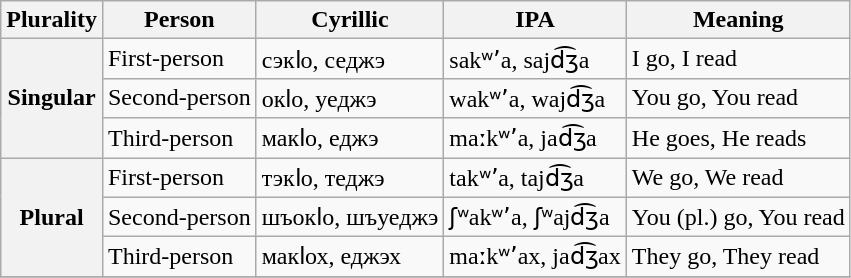<table class="wikitable">
<tr>
<th>Plurality</th>
<th>Person</th>
<th>Cyrillic</th>
<th>IPA</th>
<th>Meaning</th>
</tr>
<tr>
<th rowspan=3>Singular</th>
<td>First-person</td>
<td>сэкӏо, седжэ</td>
<td>sakʷʼa, sajd͡ʒa</td>
<td>I go, I read</td>
</tr>
<tr>
<td>Second-person</td>
<td>окӏо, уеджэ</td>
<td>wakʷʼa, wajd͡ʒa</td>
<td>You go, You read</td>
</tr>
<tr>
<td>Third-person</td>
<td>макӏо, еджэ</td>
<td>maːkʷʼa, jad͡ʒa</td>
<td>He goes, He reads</td>
</tr>
<tr>
<th rowspan=3>Plural</th>
<td>First-person</td>
<td>тэкӏо, теджэ</td>
<td>takʷʼa, tajd͡ʒa</td>
<td>We go, We read</td>
</tr>
<tr>
<td>Second-person</td>
<td>шъокӏо, шъуеджэ</td>
<td>ʃʷakʷʼa, ʃʷajd͡ʒa</td>
<td>You (pl.) go, You read</td>
</tr>
<tr>
<td>Third-person</td>
<td>макӏох, еджэх</td>
<td>maːkʷʼax, jad͡ʒax</td>
<td>They go, They read</td>
</tr>
<tr>
</tr>
</table>
